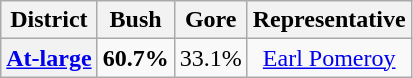<table class=wikitable>
<tr>
<th>District</th>
<th>Bush</th>
<th>Gore</th>
<th>Representative</th>
</tr>
<tr align=center>
<th><a href='#'>At-large</a></th>
<td><strong>60.7%</strong></td>
<td>33.1%</td>
<td><a href='#'>Earl Pomeroy</a></td>
</tr>
</table>
